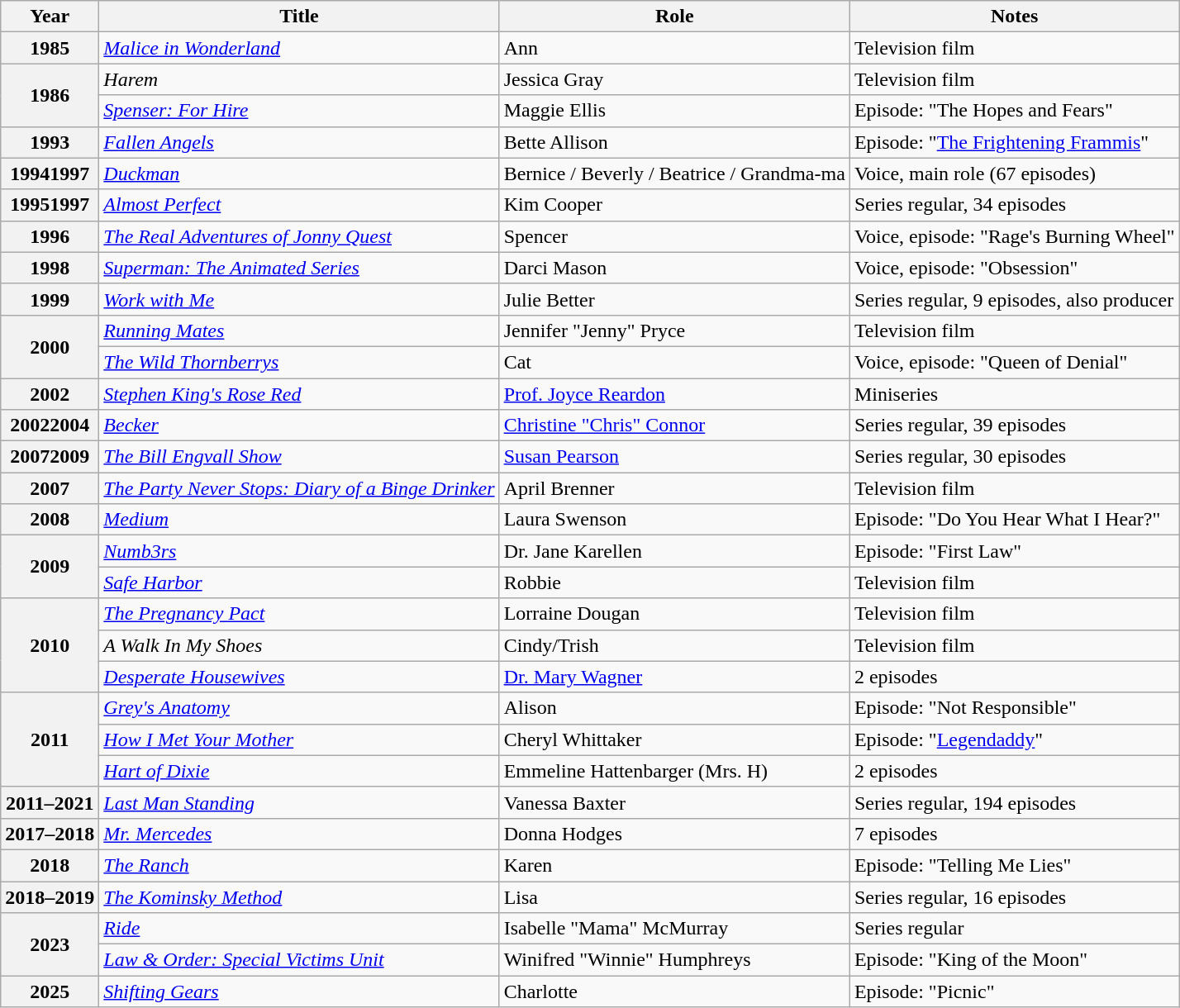<table class="wikitable plainrowheaders sortable">
<tr>
<th scope="col">Year</th>
<th scope="col">Title</th>
<th scope="col">Role</th>
<th scope="col" class="unsortable">Notes</th>
</tr>
<tr>
<th scope="row">1985</th>
<td><em><a href='#'>Malice in Wonderland</a></em></td>
<td>Ann</td>
<td>Television film</td>
</tr>
<tr>
<th scope="row" rowspan="2">1986</th>
<td><em>Harem</em></td>
<td>Jessica Gray</td>
<td>Television film</td>
</tr>
<tr>
<td><em><a href='#'>Spenser: For Hire</a></em></td>
<td>Maggie Ellis</td>
<td>Episode: "The Hopes and Fears"</td>
</tr>
<tr>
<th scope="row">1993</th>
<td><em><a href='#'>Fallen Angels</a></em></td>
<td>Bette Allison</td>
<td>Episode: "<a href='#'>The Frightening Frammis</a>"</td>
</tr>
<tr>
<th scope="row">19941997</th>
<td><em><a href='#'>Duckman</a></em></td>
<td>Bernice / Beverly / Beatrice / Grandma-ma</td>
<td>Voice, main role (67 episodes)</td>
</tr>
<tr>
<th scope="row">19951997</th>
<td><em><a href='#'>Almost Perfect</a></em></td>
<td>Kim Cooper</td>
<td>Series regular, 34 episodes</td>
</tr>
<tr>
<th scope="row">1996</th>
<td><em><a href='#'>The Real Adventures of Jonny Quest</a></em></td>
<td>Spencer</td>
<td>Voice, episode: "Rage's Burning Wheel"</td>
</tr>
<tr>
<th scope="row">1998</th>
<td><em><a href='#'>Superman: The Animated Series</a></em></td>
<td>Darci Mason</td>
<td>Voice, episode: "Obsession"</td>
</tr>
<tr>
<th scope="row">1999</th>
<td><em><a href='#'>Work with Me</a></em></td>
<td>Julie Better</td>
<td>Series regular, 9 episodes, also producer</td>
</tr>
<tr>
<th scope="row" rowspan="2">2000</th>
<td><em><a href='#'>Running Mates</a></em></td>
<td>Jennifer "Jenny" Pryce</td>
<td>Television film</td>
</tr>
<tr>
<td><em><a href='#'>The Wild Thornberrys</a></em></td>
<td>Cat</td>
<td>Voice, episode: "Queen of Denial"</td>
</tr>
<tr>
<th scope="row">2002</th>
<td><em><a href='#'>Stephen King's Rose Red</a></em></td>
<td><a href='#'>Prof. Joyce Reardon</a></td>
<td>Miniseries</td>
</tr>
<tr>
<th scope="row">20022004</th>
<td><em><a href='#'>Becker</a></em></td>
<td><a href='#'>Christine "Chris" Connor</a></td>
<td>Series regular, 39 episodes</td>
</tr>
<tr>
<th scope="row">20072009</th>
<td><em><a href='#'>The Bill Engvall Show</a></em></td>
<td><a href='#'>Susan Pearson</a></td>
<td>Series regular, 30 episodes</td>
</tr>
<tr>
<th scope="row">2007</th>
<td><em><a href='#'>The Party Never Stops: Diary of a Binge Drinker</a></em></td>
<td>April Brenner</td>
<td>Television film</td>
</tr>
<tr>
<th scope="row">2008</th>
<td><em><a href='#'>Medium</a></em></td>
<td>Laura Swenson</td>
<td>Episode: "Do You Hear What I Hear?"</td>
</tr>
<tr>
<th scope="row" rowspan="2">2009</th>
<td><em><a href='#'>Numb3rs</a></em></td>
<td>Dr. Jane Karellen</td>
<td>Episode: "First Law"</td>
</tr>
<tr>
<td><em><a href='#'>Safe Harbor</a></em></td>
<td>Robbie</td>
<td>Television film</td>
</tr>
<tr>
<th scope="row" rowspan="3">2010</th>
<td><em><a href='#'>The Pregnancy Pact</a></em></td>
<td>Lorraine Dougan</td>
<td>Television film</td>
</tr>
<tr>
<td><em>A Walk In My Shoes</em></td>
<td>Cindy/Trish</td>
<td>Television film</td>
</tr>
<tr>
<td><em><a href='#'>Desperate Housewives</a></em></td>
<td><a href='#'>Dr. Mary Wagner</a></td>
<td>2 episodes</td>
</tr>
<tr>
<th scope="row" rowspan="3">2011</th>
<td><em><a href='#'>Grey's Anatomy</a></em></td>
<td>Alison</td>
<td>Episode: "Not Responsible"</td>
</tr>
<tr>
<td><em><a href='#'>How I Met Your Mother</a></em></td>
<td>Cheryl Whittaker</td>
<td>Episode: "<a href='#'>Legendaddy</a>"</td>
</tr>
<tr>
<td><em><a href='#'>Hart of Dixie</a></em></td>
<td>Emmeline Hattenbarger (Mrs. H)</td>
<td>2 episodes</td>
</tr>
<tr>
<th scope="row">2011–2021</th>
<td><em><a href='#'>Last Man Standing</a></em></td>
<td>Vanessa Baxter</td>
<td>Series regular, 194 episodes</td>
</tr>
<tr>
<th scope="row">2017–2018</th>
<td><em><a href='#'>Mr. Mercedes</a></em></td>
<td>Donna Hodges</td>
<td>7 episodes</td>
</tr>
<tr>
<th scope="row">2018</th>
<td><em><a href='#'>The Ranch</a></em></td>
<td>Karen</td>
<td>Episode: "Telling Me Lies"</td>
</tr>
<tr>
<th scope="row">2018–2019</th>
<td><em><a href='#'>The Kominsky Method</a></em></td>
<td>Lisa</td>
<td>Series regular, 16 episodes</td>
</tr>
<tr>
<th scope="row" rowspan="2">2023</th>
<td><em><a href='#'>Ride</a></em></td>
<td>Isabelle "Mama" McMurray</td>
<td>Series regular</td>
</tr>
<tr>
<td><em><a href='#'>Law & Order: Special Victims Unit</a></em></td>
<td>Winifred "Winnie" Humphreys</td>
<td>Episode: "King of the Moon"</td>
</tr>
<tr>
<th scope="row">2025</th>
<td><em><a href='#'>Shifting Gears</a></em></td>
<td>Charlotte</td>
<td>Episode: "Picnic"</td>
</tr>
</table>
